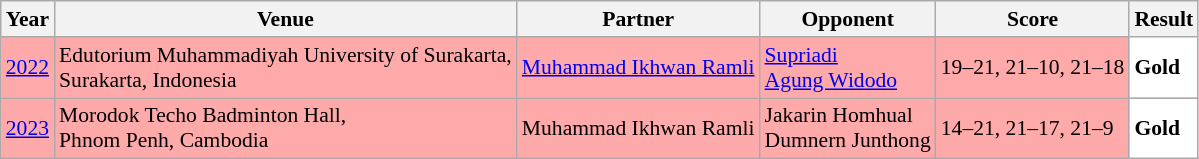<table class="sortable wikitable" style="font-size: 90%;">
<tr>
<th>Year</th>
<th>Venue</th>
<th>Partner</th>
<th>Opponent</th>
<th>Score</th>
<th>Result</th>
</tr>
<tr style="background:#FFAAAA">
<td align="center"><a href='#'>2022</a></td>
<td align="left">Edutorium Muhammadiyah University of Surakarta,<br>Surakarta, Indonesia</td>
<td align="left"> <a href='#'>Muhammad Ikhwan Ramli</a></td>
<td align="left"> <a href='#'>Supriadi</a><br> <a href='#'>Agung Widodo</a></td>
<td align="left">19–21, 21–10, 21–18</td>
<td style="text-align:left; background:white"> <strong>Gold</strong></td>
</tr>
<tr style="background:#FFAAAA">
<td align="center"><a href='#'>2023</a></td>
<td align="left">Morodok Techo Badminton Hall,<br>Phnom Penh, Cambodia</td>
<td align="left"> Muhammad Ikhwan Ramli</td>
<td align="left"> Jakarin Homhual<br> Dumnern Junthong</td>
<td align="left">14–21, 21–17, 21–9</td>
<td style="text-align:left; background:white"> <strong>Gold</strong></td>
</tr>
</table>
